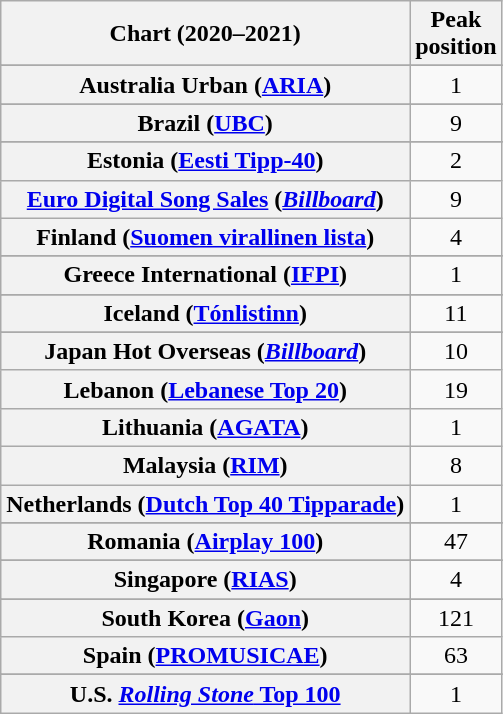<table class="wikitable sortable plainrowheaders" style="text-align:center">
<tr>
<th scope="col">Chart (2020–2021)</th>
<th scope="col">Peak<br>position</th>
</tr>
<tr>
</tr>
<tr>
</tr>
<tr>
<th scope="row">Australia Urban (<a href='#'>ARIA</a>)</th>
<td>1</td>
</tr>
<tr>
</tr>
<tr>
</tr>
<tr>
</tr>
<tr>
<th scope="row">Brazil (<a href='#'>UBC</a>)</th>
<td>9</td>
</tr>
<tr>
</tr>
<tr>
</tr>
<tr>
</tr>
<tr>
<th scope="row">Estonia (<a href='#'>Eesti Tipp-40</a>)</th>
<td>2</td>
</tr>
<tr>
<th scope="row"><a href='#'>Euro Digital Song Sales</a> (<em><a href='#'>Billboard</a></em>)</th>
<td>9</td>
</tr>
<tr>
<th scope="row">Finland (<a href='#'>Suomen virallinen lista</a>)</th>
<td>4</td>
</tr>
<tr>
</tr>
<tr>
</tr>
<tr>
</tr>
<tr>
<th scope="row">Greece International (<a href='#'>IFPI</a>)</th>
<td>1</td>
</tr>
<tr>
</tr>
<tr>
</tr>
<tr>
<th scope="row">Iceland (<a href='#'>Tónlistinn</a>)</th>
<td>11</td>
</tr>
<tr>
</tr>
<tr>
</tr>
<tr>
<th scope="row">Japan Hot Overseas (<em><a href='#'>Billboard</a></em>)</th>
<td>10</td>
</tr>
<tr>
<th scope="row">Lebanon (<a href='#'>Lebanese Top 20</a>)</th>
<td>19</td>
</tr>
<tr>
<th scope="row">Lithuania (<a href='#'>AGATA</a>)</th>
<td>1</td>
</tr>
<tr>
<th scope="row">Malaysia (<a href='#'>RIM</a>)</th>
<td>8</td>
</tr>
<tr>
<th scope="row">Netherlands (<a href='#'>Dutch Top 40 Tipparade</a>)</th>
<td>1</td>
</tr>
<tr>
</tr>
<tr>
</tr>
<tr>
</tr>
<tr>
</tr>
<tr>
<th scope="row">Romania (<a href='#'>Airplay 100</a>)</th>
<td>47</td>
</tr>
<tr>
</tr>
<tr>
<th scope="row">Singapore (<a href='#'>RIAS</a>)</th>
<td>4</td>
</tr>
<tr>
</tr>
<tr>
<th scope="row">South Korea (<a href='#'>Gaon</a>)</th>
<td>121</td>
</tr>
<tr>
<th scope="row">Spain (<a href='#'>PROMUSICAE</a>)</th>
<td>63</td>
</tr>
<tr>
</tr>
<tr>
</tr>
<tr>
</tr>
<tr>
</tr>
<tr>
</tr>
<tr>
</tr>
<tr>
</tr>
<tr>
</tr>
<tr>
<th scope="row">U.S. <a href='#'><em>Rolling Stone</em> Top 100</a></th>
<td>1</td>
</tr>
</table>
